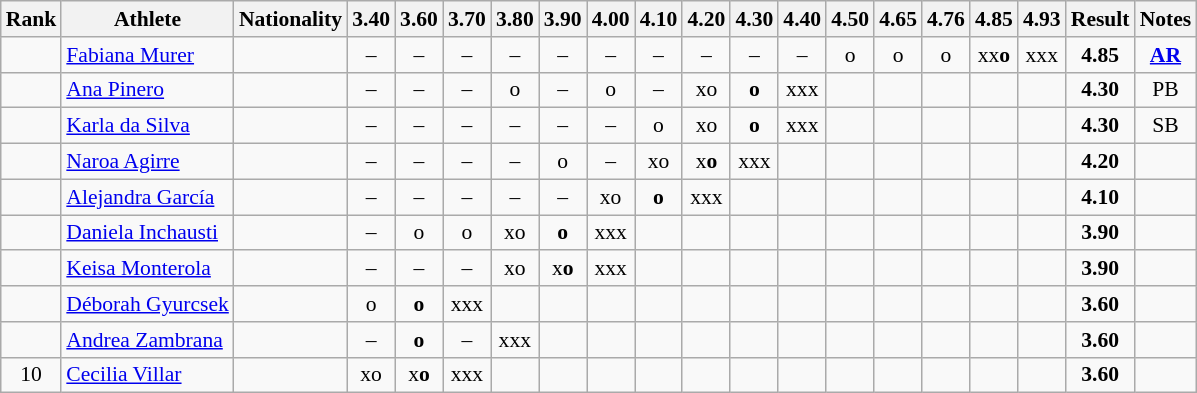<table class="wikitable sortable" style="text-align:center;font-size:90%">
<tr>
<th>Rank</th>
<th>Athlete</th>
<th>Nationality</th>
<th>3.40</th>
<th>3.60</th>
<th>3.70</th>
<th>3.80</th>
<th>3.90</th>
<th>4.00</th>
<th>4.10</th>
<th>4.20</th>
<th>4.30</th>
<th>4.40</th>
<th>4.50</th>
<th>4.65</th>
<th>4.76</th>
<th>4.85</th>
<th>4.93</th>
<th>Result</th>
<th>Notes</th>
</tr>
<tr>
<td></td>
<td align="left"><a href='#'>Fabiana Murer</a></td>
<td align=left></td>
<td>–</td>
<td>–</td>
<td>–</td>
<td>–</td>
<td>–</td>
<td>–</td>
<td>–</td>
<td>–</td>
<td>–</td>
<td>–</td>
<td>o</td>
<td>o</td>
<td>o</td>
<td>xx<strong>o</strong></td>
<td>xxx</td>
<td><strong>4.85</strong></td>
<td><strong><a href='#'>AR</a></strong></td>
</tr>
<tr>
<td></td>
<td align="left"><a href='#'>Ana Pinero</a></td>
<td align=left></td>
<td>–</td>
<td>–</td>
<td>–</td>
<td>o</td>
<td>–</td>
<td>o</td>
<td>–</td>
<td>xo</td>
<td><strong>o</strong></td>
<td>xxx</td>
<td></td>
<td></td>
<td></td>
<td></td>
<td></td>
<td><strong>4.30</strong></td>
<td>PB</td>
</tr>
<tr>
<td></td>
<td align="left"><a href='#'>Karla da Silva</a></td>
<td align=left></td>
<td>–</td>
<td>–</td>
<td>–</td>
<td>–</td>
<td>–</td>
<td>–</td>
<td>o</td>
<td>xo</td>
<td><strong>o</strong></td>
<td>xxx</td>
<td></td>
<td></td>
<td></td>
<td></td>
<td></td>
<td><strong>4.30</strong></td>
<td>SB</td>
</tr>
<tr>
<td></td>
<td align="left"><a href='#'>Naroa Agirre</a></td>
<td align=left></td>
<td>–</td>
<td>–</td>
<td>–</td>
<td>–</td>
<td>o</td>
<td>–</td>
<td>xo</td>
<td>x<strong>o</strong></td>
<td>xxx</td>
<td></td>
<td></td>
<td></td>
<td></td>
<td></td>
<td></td>
<td><strong>4.20</strong></td>
<td></td>
</tr>
<tr>
<td></td>
<td align="left"><a href='#'>Alejandra García</a></td>
<td align=left></td>
<td>–</td>
<td>–</td>
<td>–</td>
<td>–</td>
<td>–</td>
<td>xo</td>
<td><strong>o</strong></td>
<td>xxx</td>
<td></td>
<td></td>
<td></td>
<td></td>
<td></td>
<td></td>
<td></td>
<td><strong>4.10</strong></td>
<td></td>
</tr>
<tr>
<td></td>
<td align="left"><a href='#'>Daniela Inchausti</a></td>
<td align=left></td>
<td>–</td>
<td>o</td>
<td>o</td>
<td>xo</td>
<td><strong>o</strong></td>
<td>xxx</td>
<td></td>
<td></td>
<td></td>
<td></td>
<td></td>
<td></td>
<td></td>
<td></td>
<td></td>
<td><strong>3.90</strong></td>
<td></td>
</tr>
<tr>
<td></td>
<td align="left"><a href='#'>Keisa Monterola</a></td>
<td align=left></td>
<td>–</td>
<td>–</td>
<td>–</td>
<td>xo</td>
<td>x<strong>o</strong></td>
<td>xxx</td>
<td></td>
<td></td>
<td></td>
<td></td>
<td></td>
<td></td>
<td></td>
<td></td>
<td></td>
<td><strong>3.90</strong></td>
<td></td>
</tr>
<tr>
<td></td>
<td align="left"><a href='#'>Déborah Gyurcsek</a></td>
<td align=left></td>
<td>o</td>
<td><strong>o</strong></td>
<td>xxx</td>
<td></td>
<td></td>
<td></td>
<td></td>
<td></td>
<td></td>
<td></td>
<td></td>
<td></td>
<td></td>
<td></td>
<td></td>
<td><strong>3.60</strong></td>
<td></td>
</tr>
<tr>
<td></td>
<td align="left"><a href='#'>Andrea Zambrana</a></td>
<td align=left></td>
<td>–</td>
<td><strong>o</strong></td>
<td>–</td>
<td>xxx</td>
<td></td>
<td></td>
<td></td>
<td></td>
<td></td>
<td></td>
<td></td>
<td></td>
<td></td>
<td></td>
<td></td>
<td><strong>3.60</strong></td>
<td></td>
</tr>
<tr>
<td>10</td>
<td align="left"><a href='#'>Cecilia Villar</a></td>
<td align=left></td>
<td>xo</td>
<td>x<strong>o</strong></td>
<td>xxx</td>
<td></td>
<td></td>
<td></td>
<td></td>
<td></td>
<td></td>
<td></td>
<td></td>
<td></td>
<td></td>
<td></td>
<td></td>
<td><strong>3.60</strong></td>
<td></td>
</tr>
</table>
